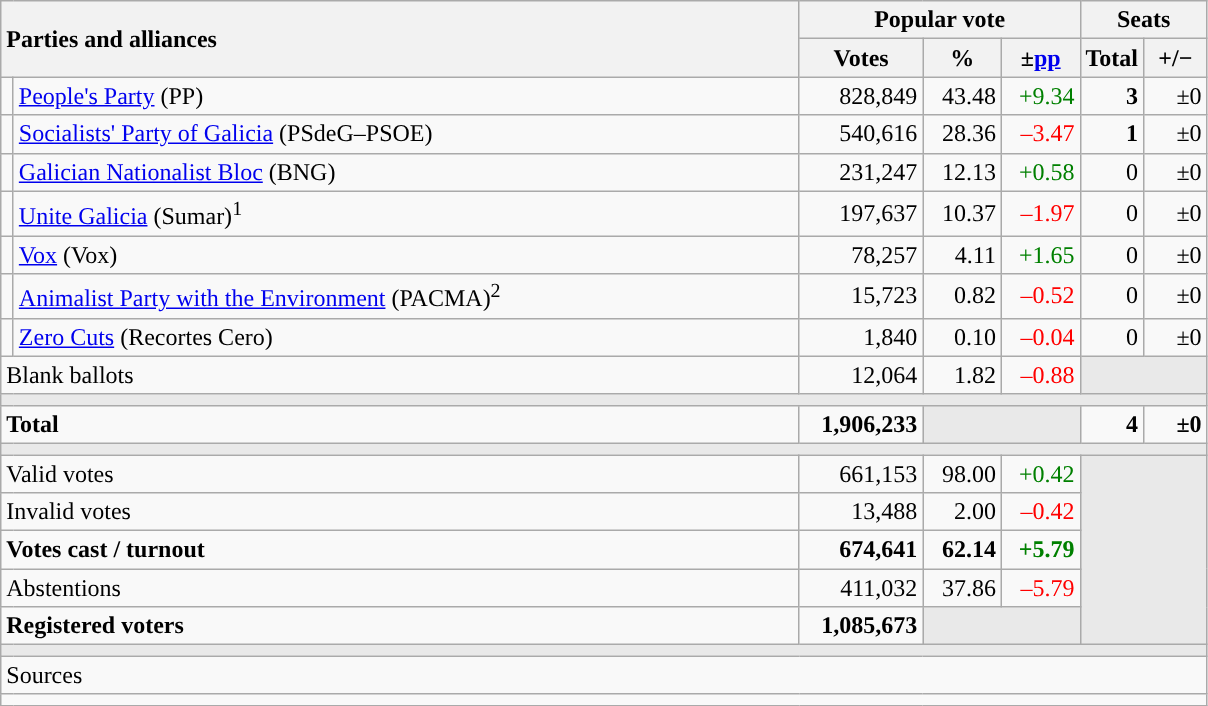<table class="wikitable" style="text-align:right;">
<tr>
<th style="text-align:left;" rowspan="2" colspan="2" width="525">Parties and alliances</th>
<th colspan="3">Popular vote</th>
<th colspan="2">Seats</th>
</tr>
<tr>
<th width="75">Votes</th>
<th width="45">%</th>
<th width="45">±<a href='#'>pp</a></th>
<th width="35">Total</th>
<th width="35">+/−</th>
</tr>
<tr>
<td width="1" style="color:inherit;background:"></td>
<td align="left"><a href='#'>People's Party</a> (PP)</td>
<td>828,849</td>
<td>43.48</td>
<td style="color:green;">+9.34</td>
<td><strong>3</strong></td>
<td>±0</td>
</tr>
<tr>
<td style="color:inherit;background:"></td>
<td align="left"><a href='#'>Socialists' Party of Galicia</a> (PSdeG–PSOE)</td>
<td>540,616</td>
<td>28.36</td>
<td style="color:red;">–3.47</td>
<td><strong>1</strong></td>
<td>±0</td>
</tr>
<tr>
<td style="color:inherit;background:"></td>
<td align="left"><a href='#'>Galician Nationalist Bloc</a> (BNG)</td>
<td>231,247</td>
<td>12.13</td>
<td style="color:green;">+0.58</td>
<td>0</td>
<td>±0</td>
</tr>
<tr>
<td style="color:inherit;background:"></td>
<td align="left"><a href='#'>Unite Galicia</a> (Sumar)<sup>1</sup></td>
<td>197,637</td>
<td>10.37</td>
<td style="color:red;">–1.97</td>
<td>0</td>
<td>±0</td>
</tr>
<tr>
<td style="color:inherit;background:"></td>
<td align="left"><a href='#'>Vox</a> (Vox)</td>
<td>78,257</td>
<td>4.11</td>
<td style="color:green;">+1.65</td>
<td>0</td>
<td>±0</td>
</tr>
<tr>
<td style="color:inherit;background:"></td>
<td align="left"><a href='#'>Animalist Party with the Environment</a> (PACMA)<sup>2</sup></td>
<td>15,723</td>
<td>0.82</td>
<td style="color:red;">–0.52</td>
<td>0</td>
<td>±0</td>
</tr>
<tr>
<td style="color:inherit;background:"></td>
<td align="left"><a href='#'>Zero Cuts</a> (Recortes Cero)</td>
<td>1,840</td>
<td>0.10</td>
<td style="color:red;">–0.04</td>
<td>0</td>
<td>±0</td>
</tr>
<tr>
<td align="left" colspan="2">Blank ballots</td>
<td>12,064</td>
<td>1.82</td>
<td style="color:red;">–0.88</td>
<td bgcolor="#E9E9E9" colspan="2"></td>
</tr>
<tr>
<td colspan="7" bgcolor="#E9E9E9"></td>
</tr>
<tr style="font-weight:bold;">
<td align="left" colspan="2">Total</td>
<td>1,906,233</td>
<td bgcolor="#E9E9E9" colspan="2"></td>
<td>4</td>
<td>±0</td>
</tr>
<tr>
<td colspan="7" bgcolor="#E9E9E9"></td>
</tr>
<tr>
<td align="left" colspan="2">Valid votes</td>
<td>661,153</td>
<td>98.00</td>
<td style="color:green;">+0.42</td>
<td bgcolor="#E9E9E9" colspan="2" rowspan="5"></td>
</tr>
<tr>
<td align="left" colspan="2">Invalid votes</td>
<td>13,488</td>
<td>2.00</td>
<td style="color:red;">–0.42</td>
</tr>
<tr style="font-weight:bold;">
<td align="left" colspan="2">Votes cast / turnout</td>
<td>674,641</td>
<td>62.14</td>
<td style="color:green;">+5.79</td>
</tr>
<tr>
<td align="left" colspan="2">Abstentions</td>
<td>411,032</td>
<td>37.86</td>
<td style="color:red;">–5.79</td>
</tr>
<tr style="font-weight:bold;">
<td align="left" colspan="2">Registered voters</td>
<td>1,085,673</td>
<td bgcolor="#E9E9E9" colspan="2"></td>
</tr>
<tr>
<td colspan="7" bgcolor="#E9E9E9"></td>
</tr>
<tr>
<td align="left" colspan="7">Sources</td>
</tr>
<tr>
<td colspan="7" style="text-align:left; max-width:790px;"></td>
</tr>
</table>
